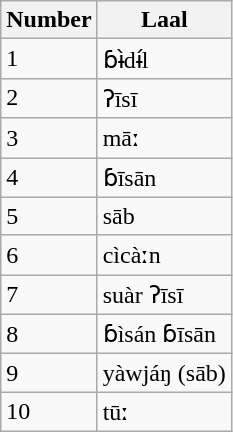<table class="wikitable">
<tr>
<th>Number</th>
<th>Laal</th>
</tr>
<tr>
<td>1</td>
<td>ɓɨ̀dɨ́l</td>
</tr>
<tr>
<td>2</td>
<td>ʔīsī</td>
</tr>
<tr>
<td>3</td>
<td>māː</td>
</tr>
<tr>
<td>4</td>
<td>ɓīsān</td>
</tr>
<tr>
<td>5</td>
<td>sāb</td>
</tr>
<tr>
<td>6</td>
<td>cìcàːn</td>
</tr>
<tr>
<td>7</td>
<td>suàr ʔīsī</td>
</tr>
<tr>
<td>8</td>
<td>ɓìsán ɓīsān</td>
</tr>
<tr>
<td>9</td>
<td>yàwjáŋ (sāb)</td>
</tr>
<tr>
<td>10</td>
<td>tūː</td>
</tr>
</table>
